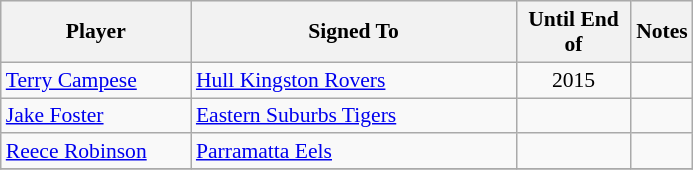<table class="wikitable" style="font-size:90%">
<tr bgcolor="#efefef">
<th width="120">Player</th>
<th width="210">Signed To</th>
<th width="70">Until End of</th>
<th>Notes</th>
</tr>
<tr>
<td><a href='#'>Terry Campese</a></td>
<td> <a href='#'>Hull Kingston Rovers</a></td>
<td style="text-align:center;">2015</td>
<td></td>
</tr>
<tr>
<td><a href='#'>Jake Foster</a></td>
<td> <a href='#'>Eastern Suburbs Tigers</a></td>
<td></td>
<td></td>
</tr>
<tr>
<td><a href='#'>Reece Robinson</a></td>
<td> <a href='#'>Parramatta Eels</a></td>
<td></td>
<td></td>
</tr>
<tr>
</tr>
</table>
